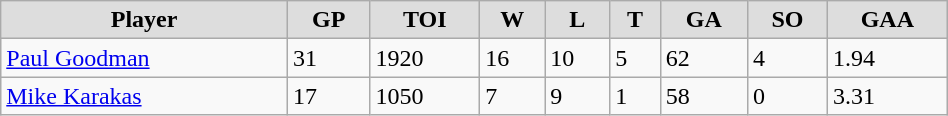<table class="wikitable" width="50%">
<tr align="center"  bgcolor="#dddddd">
<td><strong>Player</strong></td>
<td><strong>GP</strong></td>
<td><strong>TOI</strong></td>
<td><strong>W</strong></td>
<td><strong>L</strong></td>
<td><strong>T</strong></td>
<td><strong>GA</strong></td>
<td><strong>SO</strong></td>
<td><strong>GAA</strong></td>
</tr>
<tr>
<td><a href='#'>Paul Goodman</a></td>
<td>31</td>
<td>1920</td>
<td>16</td>
<td>10</td>
<td>5</td>
<td>62</td>
<td>4</td>
<td>1.94</td>
</tr>
<tr>
<td><a href='#'>Mike Karakas</a></td>
<td>17</td>
<td>1050</td>
<td>7</td>
<td>9</td>
<td>1</td>
<td>58</td>
<td>0</td>
<td>3.31</td>
</tr>
</table>
